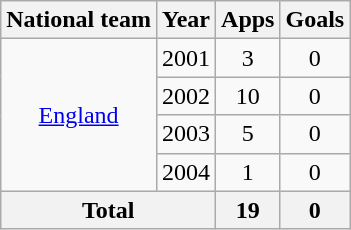<table class=wikitable style=text-align:center>
<tr>
<th>National team</th>
<th>Year</th>
<th>Apps</th>
<th>Goals</th>
</tr>
<tr>
<td rowspan=4><a href='#'>England</a></td>
<td>2001</td>
<td>3</td>
<td>0</td>
</tr>
<tr>
<td>2002</td>
<td>10</td>
<td>0</td>
</tr>
<tr>
<td>2003</td>
<td>5</td>
<td>0</td>
</tr>
<tr>
<td>2004</td>
<td>1</td>
<td>0</td>
</tr>
<tr>
<th colspan=2>Total</th>
<th>19</th>
<th>0</th>
</tr>
</table>
